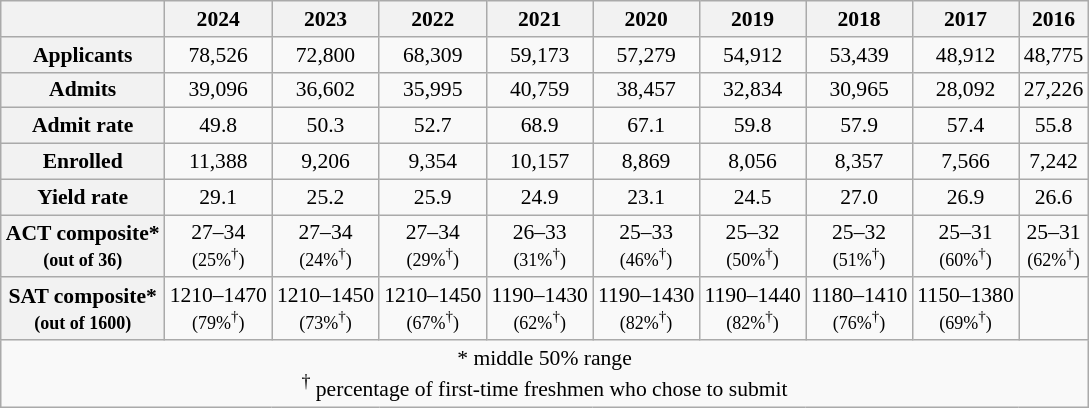<table class="wikitable" style="text-align:center; float:left; font-size:90%; margin:10px;">
<tr>
<th></th>
<th>2024</th>
<th>2023</th>
<th>2022</th>
<th>2021</th>
<th>2020</th>
<th>2019</th>
<th>2018</th>
<th>2017</th>
<th>2016</th>
</tr>
<tr>
<th>Applicants</th>
<td>78,526</td>
<td>72,800</td>
<td>68,309</td>
<td>59,173</td>
<td>57,279</td>
<td>54,912</td>
<td>53,439</td>
<td>48,912</td>
<td>48,775</td>
</tr>
<tr>
<th>Admits</th>
<td>39,096</td>
<td>36,602</td>
<td>35,995</td>
<td>40,759</td>
<td>38,457</td>
<td>32,834</td>
<td>30,965</td>
<td>28,092</td>
<td>27,226</td>
</tr>
<tr>
<th>Admit rate</th>
<td>49.8</td>
<td>50.3</td>
<td>52.7</td>
<td>68.9</td>
<td>67.1</td>
<td>59.8</td>
<td>57.9</td>
<td>57.4</td>
<td>55.8</td>
</tr>
<tr>
<th>Enrolled</th>
<td>11,388</td>
<td>9,206</td>
<td>9,354</td>
<td>10,157</td>
<td>8,869</td>
<td>8,056</td>
<td>8,357</td>
<td>7,566</td>
<td>7,242</td>
</tr>
<tr>
<th>Yield rate</th>
<td>29.1</td>
<td>25.2</td>
<td>25.9</td>
<td>24.9</td>
<td>23.1</td>
<td>24.5</td>
<td>27.0</td>
<td>26.9</td>
<td>26.6</td>
</tr>
<tr>
<th>ACT composite*<br><small>(out of 36)</small></th>
<td>27–34<br><small>(25%<sup>†</sup>)</small></td>
<td>27–34<br><small>(24%<sup>†</sup>)</small></td>
<td>27–34<br><small>(29%<sup>†</sup>)</small></td>
<td>26–33<br><small>(31%<sup>†</sup>)</small></td>
<td>25–33<br><small>(46%<sup>†</sup>)</small></td>
<td>25–32<br><small>(50%<sup>†</sup>)</small></td>
<td>25–32<br><small>(51%<sup>†</sup>)</small></td>
<td>25–31<br><small>(60%<sup>†</sup>)</small></td>
<td>25–31<br><small>(62%<sup>†</sup>)</small></td>
</tr>
<tr>
<th>SAT composite*<br><small>(out of 1600)</small></th>
<td>1210–1470<br><small>(79%<sup>†</sup>)</small></td>
<td>1210–1450<br><small>(73%<sup>†</sup>)</small></td>
<td>1210–1450<br><small>(67%<sup>†</sup>)</small></td>
<td>1190–1430<br><small>(62%<sup>†</sup>)</small></td>
<td>1190–1430<br><small>(82%<sup>†</sup>)</small></td>
<td>1190–1440<br><small>(82%<sup>†</sup>)</small></td>
<td>1180–1410<br><small>(76%<sup>†</sup>)</small></td>
<td>1150–1380<br><small>(69%<sup>†</sup>)</small></td>
<td></td>
</tr>
<tr>
<td colspan="10">* middle 50% range<br> <sup>†</sup> percentage of first-time freshmen who chose to submit</td>
</tr>
</table>
